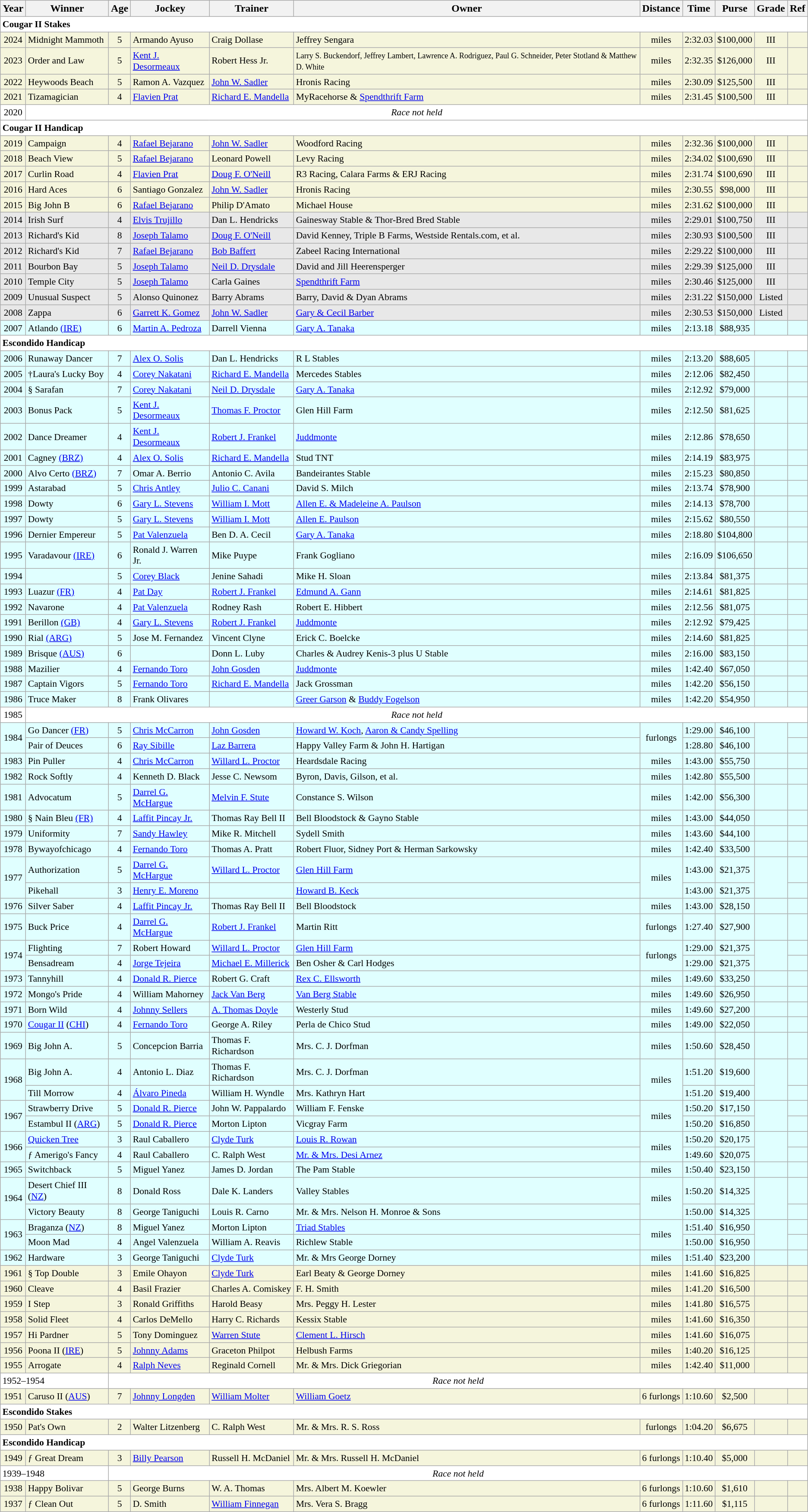<table class="wikitable sortable">
<tr>
<th>Year</th>
<th>Winner</th>
<th>Age</th>
<th>Jockey</th>
<th>Trainer</th>
<th>Owner</th>
<th>Distance</th>
<th>Time</th>
<th>Purse</th>
<th>Grade</th>
<th>Ref</th>
</tr>
<tr style="font-size:90%; background-color:white">
<td align="left" colspan=11><strong>Cougar II Stakes</strong></td>
</tr>
<tr style="font-size:90%; background-color:beige">
<td align=center>2024</td>
<td>Midnight Mammoth</td>
<td align=center>5</td>
<td>Armando Ayuso</td>
<td>Craig Dollase</td>
<td>Jeffrey Sengara</td>
<td align=center> miles</td>
<td align=center>2:32.03</td>
<td align=center>$100,000</td>
<td align=center>III</td>
<td></td>
</tr>
<tr style="font-size:90%; background-color:beige">
<td align=center>2023</td>
<td>Order and Law</td>
<td align=center>5</td>
<td><a href='#'>Kent J. Desormeaux</a></td>
<td>Robert Hess Jr.</td>
<td><small>Larry S. Buckendorf, Jeffrey Lambert, Lawrence A. Rodriguez, Paul G. Schneider, Peter Stotland & Matthew D. White</small></td>
<td align=center> miles</td>
<td align=center>2:32.35</td>
<td align=center>$126,000</td>
<td align=center>III</td>
<td></td>
</tr>
<tr style="font-size:90%; background-color:beige">
<td align=center>2022</td>
<td>Heywoods Beach</td>
<td align=center>5</td>
<td>Ramon A. Vazquez</td>
<td><a href='#'>John W. Sadler</a></td>
<td>Hronis Racing</td>
<td align=center> miles</td>
<td align=center>2:30.09</td>
<td align=center>$125,500</td>
<td align=center>III</td>
<td></td>
</tr>
<tr style="font-size:90%; background-color:beige">
<td align=center>2021</td>
<td>Tizamagician</td>
<td align=center>4</td>
<td><a href='#'>Flavien Prat</a></td>
<td><a href='#'>Richard E. Mandella</a></td>
<td>MyRacehorse & <a href='#'>Spendthrift Farm</a></td>
<td align=center> miles</td>
<td align=center>2:31.45</td>
<td align=center>$100,500</td>
<td align=center>III</td>
<td></td>
</tr>
<tr style="font-size:90%; background-color:white">
<td align="center">2020</td>
<td align="center" colspan=10><em>Race not held</em></td>
</tr>
<tr style="font-size:90%; background-color:white">
<td align="left" colspan=11><strong>Cougar II Handicap</strong></td>
</tr>
<tr style="font-size:90%; background-color:beige">
<td align=center>2019</td>
<td>Campaign</td>
<td align=center>4</td>
<td><a href='#'>Rafael Bejarano</a></td>
<td><a href='#'>John W. Sadler</a></td>
<td>Woodford Racing</td>
<td align=center> miles</td>
<td align=center>2:32.36</td>
<td align=center>$100,000</td>
<td align=center>III</td>
<td></td>
</tr>
<tr style="font-size:90%; background-color:beige">
<td align=center>2018</td>
<td>Beach View</td>
<td align=center>5</td>
<td><a href='#'>Rafael Bejarano</a></td>
<td>Leonard Powell</td>
<td>Levy Racing</td>
<td align=center> miles</td>
<td align=center>2:34.02</td>
<td align=center>$100,690</td>
<td align=center>III</td>
<td></td>
</tr>
<tr style="font-size:90%; background-color:beige">
<td align=center>2017</td>
<td>Curlin Road</td>
<td align=center>4</td>
<td><a href='#'>Flavien Prat</a></td>
<td><a href='#'>Doug F. O'Neill</a></td>
<td>R3 Racing, Calara Farms & ERJ Racing</td>
<td align=center> miles</td>
<td align=center>2:31.74</td>
<td align=center>$100,690</td>
<td align=center>III</td>
<td></td>
</tr>
<tr style="font-size:90%; background-color:beige">
<td align=center>2016</td>
<td>Hard Aces</td>
<td align=center>6</td>
<td>Santiago Gonzalez</td>
<td><a href='#'>John W. Sadler</a></td>
<td>Hronis Racing</td>
<td align=center> miles</td>
<td align=center>2:30.55</td>
<td align=center>$98,000</td>
<td align=center>III</td>
<td></td>
</tr>
<tr style="font-size:90%; background-color:beige">
<td align=center>2015</td>
<td>Big John B</td>
<td align=center>6</td>
<td><a href='#'>Rafael Bejarano</a></td>
<td>Philip D'Amato</td>
<td>Michael House</td>
<td align=center> miles</td>
<td align=center>2:31.62</td>
<td align=center>$100,000</td>
<td align=center>III</td>
<td></td>
</tr>
<tr style="font-size:90%; background-color:#E8E8E8">
<td align=center>2014</td>
<td>Irish Surf</td>
<td align=center>4</td>
<td><a href='#'>Elvis Trujillo</a></td>
<td>Dan L. Hendricks</td>
<td>Gainesway Stable & Thor-Bred Bred Stable</td>
<td align=center> miles</td>
<td align=center>2:29.01</td>
<td align=center>$100,750</td>
<td align=center>III</td>
<td></td>
</tr>
<tr style="font-size:90%; background-color:#E8E8E8">
<td align=center>2013</td>
<td>Richard's Kid</td>
<td align=center>8</td>
<td><a href='#'>Joseph Talamo</a></td>
<td><a href='#'>Doug F. O'Neill</a></td>
<td>David Kenney, Triple B Farms, Westside Rentals.com, et al.</td>
<td align=center> miles</td>
<td align=center>2:30.93</td>
<td align=center>$100,500</td>
<td align=center>III</td>
<td></td>
</tr>
<tr style="font-size:90%; background-color:#E8E8E8">
<td align=center>2012</td>
<td>Richard's Kid</td>
<td align=center>7</td>
<td><a href='#'>Rafael Bejarano</a></td>
<td><a href='#'>Bob Baffert</a></td>
<td>Zabeel Racing International</td>
<td align=center> miles</td>
<td align=center>2:29.22</td>
<td align=center>$100,000</td>
<td align=center>III</td>
<td></td>
</tr>
<tr style="font-size:90%; background-color:#E8E8E8">
<td align=center>2011</td>
<td>Bourbon Bay</td>
<td align=center>5</td>
<td><a href='#'>Joseph Talamo</a></td>
<td><a href='#'>Neil D. Drysdale</a></td>
<td>David and Jill Heerensperger</td>
<td align=center> miles</td>
<td align=center>2:29.39</td>
<td align=center>$125,000</td>
<td align=center>III</td>
<td></td>
</tr>
<tr style="font-size:90%; background-color:#E8E8E8">
<td align=center>2010</td>
<td>Temple City</td>
<td align=center>5</td>
<td><a href='#'>Joseph Talamo</a></td>
<td>Carla Gaines</td>
<td><a href='#'>Spendthrift Farm</a></td>
<td align=center> miles</td>
<td align=center>2:30.46</td>
<td align=center>$125,000</td>
<td align=center>III</td>
<td></td>
</tr>
<tr style="font-size:90%; background-color:#E8E8E8">
<td align=center>2009</td>
<td>Unusual Suspect</td>
<td align=center>5</td>
<td>Alonso Quinonez</td>
<td>Barry Abrams</td>
<td>Barry, David & Dyan Abrams</td>
<td align=center> miles</td>
<td align=center>2:31.22</td>
<td align=center>$150,000</td>
<td align=center>Listed</td>
<td></td>
</tr>
<tr style="font-size:90%; background-color:#E8E8E8">
<td align=center>2008</td>
<td>Zappa</td>
<td align=center>6</td>
<td><a href='#'>Garrett K. Gomez</a></td>
<td><a href='#'>John W. Sadler</a></td>
<td><a href='#'>Gary & Cecil Barber</a></td>
<td align=center> miles</td>
<td align=center>2:30.53</td>
<td align=center>$150,000</td>
<td align=center>Listed</td>
<td></td>
</tr>
<tr style="font-size:90%; background-color:lightcyan">
<td align=center>2007</td>
<td>Atlando <a href='#'>(IRE)</a></td>
<td align=center>6</td>
<td><a href='#'>Martin A. Pedroza</a></td>
<td>Darrell Vienna</td>
<td><a href='#'>Gary A. Tanaka</a></td>
<td align=center> miles</td>
<td align=center>2:13.18</td>
<td align=center>$88,935</td>
<td align=center></td>
<td></td>
</tr>
<tr style="font-size:90%; background-color:white">
<td align="left" colspan=11><strong>Escondido Handicap</strong></td>
</tr>
<tr style="font-size:90%; background-color:lightcyan">
<td align=center>2006</td>
<td>Runaway Dancer</td>
<td align=center>7</td>
<td><a href='#'>Alex O. Solis</a></td>
<td>Dan L. Hendricks</td>
<td>R L Stables</td>
<td align=center> miles</td>
<td align=center>2:13.20</td>
<td align=center>$88,605</td>
<td align=center></td>
<td></td>
</tr>
<tr style="font-size:90%; background-color:lightcyan">
<td align=center>2005</td>
<td>†Laura's Lucky Boy</td>
<td align=center>4</td>
<td><a href='#'>Corey Nakatani</a></td>
<td><a href='#'>Richard E. Mandella</a></td>
<td>Mercedes Stables</td>
<td align=center> miles</td>
<td align=center>2:12.06</td>
<td align=center>$82,450</td>
<td align=center></td>
<td></td>
</tr>
<tr style="font-size:90%; background-color:lightcyan">
<td align=center>2004</td>
<td>§ Sarafan</td>
<td align=center>7</td>
<td><a href='#'>Corey Nakatani</a></td>
<td><a href='#'>Neil D. Drysdale</a></td>
<td><a href='#'>Gary A. Tanaka</a></td>
<td align=center> miles</td>
<td align=center>2:12.92</td>
<td align=center>$79,000</td>
<td align=center></td>
<td></td>
</tr>
<tr style="font-size:90%; background-color:lightcyan">
<td align=center>2003</td>
<td>Bonus Pack</td>
<td align=center>5</td>
<td><a href='#'>Kent J. Desormeaux</a></td>
<td><a href='#'>Thomas F. Proctor</a></td>
<td>Glen Hill Farm</td>
<td align=center> miles</td>
<td align=center>2:12.50</td>
<td align=center>$81,625</td>
<td align=center></td>
<td></td>
</tr>
<tr style="font-size:90%; background-color:lightcyan">
<td align=center>2002</td>
<td>Dance Dreamer</td>
<td align=center>4</td>
<td><a href='#'>Kent J. Desormeaux</a></td>
<td><a href='#'>Robert J. Frankel</a></td>
<td><a href='#'>Juddmonte</a></td>
<td align=center> miles</td>
<td align=center>2:12.86</td>
<td align=center>$78,650</td>
<td align=center></td>
<td></td>
</tr>
<tr style="font-size:90%; background-color:lightcyan">
<td align=center>2001</td>
<td>Cagney <a href='#'>(BRZ)</a></td>
<td align=center>4</td>
<td><a href='#'>Alex O. Solis</a></td>
<td><a href='#'>Richard E. Mandella</a></td>
<td>Stud TNT</td>
<td align=center> miles</td>
<td align=center>2:14.19</td>
<td align=center>$83,975</td>
<td align=center></td>
<td></td>
</tr>
<tr style="font-size:90%; background-color:lightcyan">
<td align=center>2000</td>
<td>Alvo Certo <a href='#'>(BRZ)</a></td>
<td align=center>7</td>
<td>Omar A. Berrio</td>
<td>Antonio C. Avila</td>
<td>Bandeirantes Stable</td>
<td align=center> miles</td>
<td align=center>2:15.23</td>
<td align=center>$80,850</td>
<td align=center></td>
<td></td>
</tr>
<tr style="font-size:90%; background-color:lightcyan">
<td align=center>1999</td>
<td>Astarabad</td>
<td align=center>5</td>
<td><a href='#'>Chris Antley</a></td>
<td><a href='#'>Julio C. Canani</a></td>
<td>David S. Milch</td>
<td align=center> miles</td>
<td align=center>2:13.74</td>
<td align=center>$78,900</td>
<td align=center></td>
<td></td>
</tr>
<tr style="font-size:90%; background-color:lightcyan">
<td align=center>1998</td>
<td>Dowty</td>
<td align=center>6</td>
<td><a href='#'>Gary L. Stevens</a></td>
<td><a href='#'>William I. Mott</a></td>
<td><a href='#'>Allen E. & Madeleine A. Paulson</a></td>
<td align=center> miles</td>
<td align=center>2:14.13</td>
<td align=center>$78,700</td>
<td align=center></td>
<td></td>
</tr>
<tr style="font-size:90%; background-color:lightcyan">
<td align=center>1997</td>
<td>Dowty</td>
<td align=center>5</td>
<td><a href='#'>Gary L. Stevens</a></td>
<td><a href='#'>William I. Mott</a></td>
<td><a href='#'>Allen E. Paulson</a></td>
<td align=center> miles</td>
<td align=center>2:15.62</td>
<td align=center>$80,550</td>
<td align=center></td>
<td></td>
</tr>
<tr style="font-size:90%; background-color:lightcyan">
<td align=center>1996</td>
<td>Dernier Empereur</td>
<td align=center>5</td>
<td><a href='#'>Pat Valenzuela</a></td>
<td>Ben D. A. Cecil</td>
<td><a href='#'>Gary A. Tanaka</a></td>
<td align=center> miles</td>
<td align=center>2:18.80</td>
<td align=center>$104,800</td>
<td align=center></td>
<td></td>
</tr>
<tr style="font-size:90%; background-color:lightcyan">
<td align=center>1995</td>
<td>Varadavour <a href='#'>(IRE)</a></td>
<td align=center>6</td>
<td>Ronald J. Warren Jr.</td>
<td>Mike Puype</td>
<td>Frank Gogliano</td>
<td align=center> miles</td>
<td align=center>2:16.09</td>
<td align=center>$106,650</td>
<td align=center></td>
<td></td>
</tr>
<tr style="font-size:90%; background-color:lightcyan">
<td align=center>1994</td>
<td></td>
<td align=center>5</td>
<td><a href='#'>Corey Black</a></td>
<td>Jenine Sahadi</td>
<td>Mike H. Sloan</td>
<td align=center> miles</td>
<td align=center>2:13.84</td>
<td align=center>$81,375</td>
<td align=center></td>
<td></td>
</tr>
<tr style="font-size:90%; background-color:lightcyan">
<td align=center>1993</td>
<td>Luazur <a href='#'>(FR)</a></td>
<td align=center>4</td>
<td><a href='#'>Pat Day</a></td>
<td><a href='#'>Robert J. Frankel</a></td>
<td><a href='#'>Edmund A. Gann</a></td>
<td align=center> miles</td>
<td align=center>2:14.61</td>
<td align=center>$81,825</td>
<td align=center></td>
<td></td>
</tr>
<tr style="font-size:90%; background-color:lightcyan">
<td align=center>1992</td>
<td>Navarone</td>
<td align=center>4</td>
<td><a href='#'>Pat Valenzuela</a></td>
<td>Rodney Rash</td>
<td>Robert E. Hibbert</td>
<td align=center> miles</td>
<td align=center>2:12.56</td>
<td align=center>$81,075</td>
<td align=center></td>
<td></td>
</tr>
<tr style="font-size:90%; background-color:lightcyan">
<td align=center>1991</td>
<td>Berillon <a href='#'>(GB)</a></td>
<td align=center>4</td>
<td><a href='#'>Gary L. Stevens</a></td>
<td><a href='#'>Robert J. Frankel</a></td>
<td><a href='#'>Juddmonte</a></td>
<td align=center> miles</td>
<td align=center>2:12.92</td>
<td align=center>$79,425</td>
<td align=center></td>
<td></td>
</tr>
<tr style="font-size:90%; background-color:lightcyan">
<td align=center>1990</td>
<td>Rial <a href='#'>(ARG)</a></td>
<td align=center>5</td>
<td>Jose M. Fernandez</td>
<td>Vincent Clyne</td>
<td>Erick C. Boelcke</td>
<td align=center> miles</td>
<td align=center>2:14.60</td>
<td align=center>$81,825</td>
<td align=center></td>
<td></td>
</tr>
<tr style="font-size:90%; background-color:lightcyan">
<td align=center>1989</td>
<td>Brisque <a href='#'>(AUS)</a></td>
<td align=center>6</td>
<td></td>
<td>Donn L. Luby</td>
<td>Charles & Audrey Kenis-3 plus U Stable</td>
<td align=center> miles</td>
<td align=center>2:16.00</td>
<td align=center>$83,150</td>
<td align=center></td>
<td></td>
</tr>
<tr style="font-size:90%; background-color:lightcyan">
<td align=center>1988</td>
<td>Mazilier</td>
<td align=center>4</td>
<td><a href='#'>Fernando Toro</a></td>
<td><a href='#'>John Gosden</a></td>
<td><a href='#'>Juddmonte</a></td>
<td align=center> miles</td>
<td align=center>1:42.40</td>
<td align=center>$67,050</td>
<td align=center></td>
<td></td>
</tr>
<tr style="font-size:90%; background-color:lightcyan">
<td align=center>1987</td>
<td>Captain Vigors</td>
<td align=center>5</td>
<td><a href='#'>Fernando Toro</a></td>
<td><a href='#'>Richard E. Mandella</a></td>
<td>Jack Grossman</td>
<td align=center> miles</td>
<td align=center>1:42.20</td>
<td align=center>$56,150</td>
<td align=center></td>
<td></td>
</tr>
<tr style="font-size:90%; background-color:lightcyan">
<td align=center>1986</td>
<td>Truce Maker</td>
<td align=center>8</td>
<td>Frank Olivares</td>
<td></td>
<td><a href='#'>Greer Garson</a> & <a href='#'>Buddy Fogelson</a></td>
<td align=center> miles</td>
<td align=center>1:42.20</td>
<td align=center>$54,950</td>
<td align=center></td>
<td></td>
</tr>
<tr style="font-size:90%; background-color:white">
<td align="center">1985</td>
<td align="center" colspan=10><em>Race not held</em></td>
</tr>
<tr style="font-size:90%; background-color:lightcyan">
<td align=center rowspan=2>1984</td>
<td>Go Dancer <a href='#'>(FR)</a></td>
<td align=center>5</td>
<td><a href='#'>Chris McCarron</a></td>
<td><a href='#'>John Gosden</a></td>
<td><a href='#'>Howard W. Koch</a>, <a href='#'>Aaron & Candy Spelling</a></td>
<td align=center rowspan=2> furlongs</td>
<td align=center>1:29.00</td>
<td align=center>$46,100</td>
<td align=center rowspan=2></td>
<td></td>
</tr>
<tr style="font-size:90%; background-color:lightcyan">
<td>Pair of Deuces</td>
<td align=center>6</td>
<td><a href='#'>Ray Sibille</a></td>
<td><a href='#'>Laz Barrera</a></td>
<td>Happy Valley Farm & John H. Hartigan</td>
<td align=center>1:28.80</td>
<td align=center>$46,100</td>
<td></td>
</tr>
<tr style="font-size:90%; background-color:lightcyan">
<td align=center>1983</td>
<td>Pin Puller</td>
<td align=center>4</td>
<td><a href='#'>Chris McCarron</a></td>
<td><a href='#'>Willard L. Proctor</a></td>
<td>Heardsdale Racing</td>
<td align=center> miles</td>
<td align=center>1:43.00</td>
<td align=center>$55,750</td>
<td align=center></td>
<td></td>
</tr>
<tr style="font-size:90%; background-color:lightcyan">
<td align=center>1982</td>
<td>Rock Softly</td>
<td align=center>4</td>
<td>Kenneth D. Black</td>
<td>Jesse C. Newsom</td>
<td>Byron, Davis, Gilson, et al.</td>
<td align=center> miles</td>
<td align=center>1:42.80</td>
<td align=center>$55,500</td>
<td align=center></td>
<td></td>
</tr>
<tr style="font-size:90%; background-color:lightcyan">
<td align=center>1981</td>
<td>Advocatum</td>
<td align=center>5</td>
<td><a href='#'>Darrel G. McHargue</a></td>
<td><a href='#'>Melvin F. Stute</a></td>
<td>Constance S. Wilson</td>
<td align=center> miles</td>
<td align=center>1:42.00</td>
<td align=center>$56,300</td>
<td align=center></td>
<td></td>
</tr>
<tr style="font-size:90%; background-color:lightcyan">
<td align=center>1980</td>
<td>§ Nain Bleu <a href='#'>(FR)</a></td>
<td align=center>4</td>
<td><a href='#'>Laffit Pincay Jr.</a></td>
<td>Thomas Ray Bell II</td>
<td>Bell Bloodstock & Gayno Stable</td>
<td align=center> miles</td>
<td align=center>1:43.00</td>
<td align=center>$44,050</td>
<td align=center></td>
<td></td>
</tr>
<tr style="font-size:90%; background-color:lightcyan">
<td align=center>1979</td>
<td>Uniformity</td>
<td align=center>7</td>
<td><a href='#'>Sandy Hawley</a></td>
<td>Mike R. Mitchell</td>
<td>Sydell Smith</td>
<td align=center> miles</td>
<td align=center>1:43.60</td>
<td align=center>$44,100</td>
<td align=center></td>
<td></td>
</tr>
<tr style="font-size:90%; background-color:lightcyan">
<td align=center>1978</td>
<td>Bywayofchicago</td>
<td align=center>4</td>
<td><a href='#'>Fernando Toro</a></td>
<td>Thomas A. Pratt</td>
<td>Robert Fluor, Sidney Port & Herman Sarkowsky</td>
<td align=center> miles</td>
<td align=center>1:42.40</td>
<td align=center>$33,500</td>
<td align=center></td>
<td></td>
</tr>
<tr style="font-size:90%; background-color:lightcyan">
<td align=center rowspan=2>1977</td>
<td>Authorization</td>
<td align=center>5</td>
<td><a href='#'>Darrel G. McHargue</a></td>
<td><a href='#'>Willard L. Proctor</a></td>
<td><a href='#'>Glen Hill Farm</a></td>
<td align=center rowspan=2> miles</td>
<td align=center>1:43.00</td>
<td align=center>$21,375</td>
<td align=center rowspan=2></td>
<td></td>
</tr>
<tr style="font-size:90%; background-color:lightcyan">
<td>Pikehall</td>
<td align=center>3</td>
<td><a href='#'>Henry E. Moreno</a></td>
<td></td>
<td><a href='#'>Howard B. Keck</a></td>
<td align=center>1:43.00</td>
<td align=center>$21,375</td>
<td></td>
</tr>
<tr style="font-size:90%; background-color:lightcyan">
<td align=center>1976</td>
<td>Silver Saber</td>
<td align=center>4</td>
<td><a href='#'>Laffit Pincay Jr.</a></td>
<td>Thomas Ray Bell II</td>
<td>Bell Bloodstock</td>
<td align=center> miles</td>
<td align=center>1:43.00</td>
<td align=center>$28,150</td>
<td align=center></td>
<td></td>
</tr>
<tr style="font-size:90%; background-color:lightcyan">
<td align=center>1975</td>
<td>Buck Price</td>
<td align=center>4</td>
<td><a href='#'>Darrel G. McHargue</a></td>
<td><a href='#'>Robert J. Frankel</a></td>
<td>Martin Ritt</td>
<td align=center> furlongs</td>
<td align=center>1:27.40</td>
<td align=center>$27,900</td>
<td align=center></td>
<td></td>
</tr>
<tr style="font-size:90%; background-color:lightcyan">
<td align=center rowspan=2>1974</td>
<td>Flighting</td>
<td align=center>7</td>
<td>Robert Howard</td>
<td><a href='#'>Willard L. Proctor</a></td>
<td><a href='#'>Glen Hill Farm</a></td>
<td align=center rowspan=2> furlongs</td>
<td align=center>1:29.00</td>
<td align=center>$21,375</td>
<td align=center rowspan=2></td>
<td></td>
</tr>
<tr style="font-size:90%; background-color:lightcyan">
<td>Bensadream</td>
<td align=center>4</td>
<td><a href='#'>Jorge Tejeira</a></td>
<td><a href='#'>Michael E. Millerick</a></td>
<td>Ben Osher & Carl Hodges</td>
<td align=center>1:29.00</td>
<td align=center>$21,375</td>
<td></td>
</tr>
<tr style="font-size:90%; background-color:lightcyan">
<td align=center>1973</td>
<td>Tannyhill</td>
<td align=center>4</td>
<td><a href='#'>Donald R. Pierce</a></td>
<td>Robert G. Craft</td>
<td><a href='#'>Rex C. Ellsworth</a></td>
<td align=center> miles</td>
<td align=center>1:49.60</td>
<td align=center>$33,250</td>
<td align=center></td>
<td></td>
</tr>
<tr style="font-size:90%; background-color:lightcyan">
<td align=center>1972</td>
<td>Mongo's Pride</td>
<td align=center>4</td>
<td>William Mahorney</td>
<td><a href='#'>Jack Van Berg</a></td>
<td><a href='#'>Van Berg Stable</a></td>
<td align=center> miles</td>
<td align=center>1:49.60</td>
<td align=center>$26,950</td>
<td align=center></td>
<td></td>
</tr>
<tr style="font-size:90%; background-color:lightcyan">
<td align=center>1971</td>
<td>Born Wild</td>
<td align=center>4</td>
<td><a href='#'>Johnny Sellers</a></td>
<td><a href='#'>A. Thomas Doyle</a></td>
<td>Westerly Stud</td>
<td align=center> miles</td>
<td align=center>1:49.60</td>
<td align=center>$27,200</td>
<td align=center></td>
<td></td>
</tr>
<tr style="font-size:90%; background-color:lightcyan">
<td align=center>1970</td>
<td><a href='#'>Cougar II</a> (<a href='#'>CHI</a>)</td>
<td align=center>4</td>
<td><a href='#'>Fernando Toro</a></td>
<td>George A. Riley</td>
<td>Perla de Chico Stud</td>
<td align=center> miles</td>
<td align=center>1:49.00</td>
<td align=center>$22,050</td>
<td align=center></td>
<td></td>
</tr>
<tr style="font-size:90%; background-color:lightcyan">
<td align=center>1969</td>
<td>Big John A.</td>
<td align=center>5</td>
<td>Concepcion Barria</td>
<td>Thomas F. Richardson</td>
<td>Mrs. C. J. Dorfman</td>
<td align=center> miles</td>
<td align=center>1:50.60</td>
<td align=center>$28,450</td>
<td align=center></td>
<td></td>
</tr>
<tr style="font-size:90%; background-color:lightcyan">
<td align=center rowspan=2>1968</td>
<td>Big John A.</td>
<td align=center>4</td>
<td>Antonio L. Diaz</td>
<td>Thomas F. Richardson</td>
<td>Mrs. C. J. Dorfman</td>
<td align=center rowspan=2> miles</td>
<td align=center>1:51.20</td>
<td align=center>$19,600</td>
<td align=center rowspan=2></td>
<td></td>
</tr>
<tr style="font-size:90%; background-color:lightcyan">
<td>Till Morrow</td>
<td align=center>4</td>
<td><a href='#'>Álvaro Pineda</a></td>
<td>William H. Wyndle</td>
<td>Mrs. Kathryn Hart</td>
<td align=center>1:51.20</td>
<td align=center>$19,400</td>
<td></td>
</tr>
<tr style="font-size:90%; background-color:lightcyan">
<td align=center rowspan=2>1967</td>
<td>Strawberry Drive</td>
<td align=center>5</td>
<td><a href='#'>Donald R. Pierce</a></td>
<td>John W. Pappalardo</td>
<td>William F. Fenske</td>
<td align=center rowspan=2> miles</td>
<td align=center>1:50.20</td>
<td align=center>$17,150</td>
<td align=center rowspan=2></td>
<td></td>
</tr>
<tr style="font-size:90%; background-color:lightcyan">
<td>Estambul II (<a href='#'>ARG</a>)</td>
<td align=center>5</td>
<td><a href='#'>Donald R. Pierce</a></td>
<td>Morton Lipton</td>
<td>Vicgray Farm</td>
<td align=center>1:50.20</td>
<td align=center>$16,850</td>
<td></td>
</tr>
<tr style="font-size:90%; background-color:lightcyan">
<td align=center rowspan=2>1966</td>
<td><a href='#'>Quicken Tree</a></td>
<td align=center>3</td>
<td>Raul Caballero</td>
<td><a href='#'>Clyde Turk</a></td>
<td><a href='#'>Louis R. Rowan</a></td>
<td align=center rowspan=2> miles</td>
<td align=center>1:50.20</td>
<td align=center>$20,175</td>
<td align=center rowspan=2></td>
<td></td>
</tr>
<tr style="font-size:90%; background-color:lightcyan">
<td>ƒ Amerigo's Fancy</td>
<td align=center>4</td>
<td>Raul Caballero</td>
<td>C. Ralph West</td>
<td><a href='#'>Mr. & Mrs. Desi Arnez</a></td>
<td align=center>1:49.60</td>
<td align=center>$20,075</td>
<td></td>
</tr>
<tr style="font-size:90%; background-color:lightcyan">
<td align=center>1965</td>
<td>Switchback</td>
<td align=center>5</td>
<td>Miguel Yanez</td>
<td>James D. Jordan</td>
<td>The Pam Stable</td>
<td align=center> miles</td>
<td align=center>1:50.40</td>
<td align=center>$23,150</td>
<td align=center></td>
<td></td>
</tr>
<tr style="font-size:90%; background-color:lightcyan">
<td align=center rowspan=2>1964</td>
<td>Desert Chief III (<a href='#'>NZ</a>)</td>
<td align=center>8</td>
<td>Donald Ross</td>
<td>Dale K. Landers</td>
<td>Valley Stables</td>
<td align=center rowspan=2> miles</td>
<td align=center>1:50.20</td>
<td align=center>$14,325</td>
<td align=center rowspan=2></td>
<td></td>
</tr>
<tr style="font-size:90%; background-color:lightcyan">
<td>Victory Beauty</td>
<td align=center>8</td>
<td>George Taniguchi</td>
<td>Louis R. Carno</td>
<td>Mr. & Mrs. Nelson H. Monroe & Sons</td>
<td align=center>1:50.00</td>
<td align=center>$14,325</td>
<td></td>
</tr>
<tr style="font-size:90%; background-color:lightcyan">
<td align=center rowspan=2>1963</td>
<td>Braganza (<a href='#'>NZ</a>)</td>
<td align=center>8</td>
<td>Miguel Yanez</td>
<td>Morton Lipton</td>
<td><a href='#'>Triad Stables</a></td>
<td align=center rowspan=2> miles</td>
<td align=center>1:51.40</td>
<td align=center>$16,950</td>
<td align=center rowspan=2></td>
<td></td>
</tr>
<tr style="font-size:90%; background-color:lightcyan">
<td>Moon Mad</td>
<td align=center>4</td>
<td>Angel Valenzuela</td>
<td>William A. Reavis</td>
<td>Richlew Stable</td>
<td align=center>1:50.00</td>
<td align=center>$16,950</td>
<td></td>
</tr>
<tr style="font-size:90%; background-color:lightcyan">
<td align=center>1962</td>
<td>Hardware</td>
<td align=center>3</td>
<td>George Taniguchi</td>
<td><a href='#'>Clyde Turk</a></td>
<td>Mr. & Mrs George Dorney</td>
<td align=center> miles</td>
<td align=center>1:51.40</td>
<td align=center>$23,200</td>
<td align=center></td>
<td></td>
</tr>
<tr style="font-size:90%; background-color:beige">
<td align=center>1961</td>
<td>§ Top Double</td>
<td align=center>3</td>
<td>Emile Ohayon</td>
<td><a href='#'>Clyde Turk</a></td>
<td>Earl Beaty & George Dorney</td>
<td align=center> miles</td>
<td align=center>1:41.60</td>
<td align=center>$16,825</td>
<td align=center></td>
<td></td>
</tr>
<tr style="font-size:90%; background-color:beige">
<td align=center>1960</td>
<td>Cleave</td>
<td align=center>4</td>
<td>Basil Frazier</td>
<td>Charles A. Comiskey</td>
<td>F. H. Smith</td>
<td align=center> miles</td>
<td align=center>1:41.20</td>
<td align=center>$16,500</td>
<td align=center></td>
<td></td>
</tr>
<tr style="font-size:90%; background-color:beige">
<td align=center>1959</td>
<td>I Step</td>
<td align=center>3</td>
<td>Ronald Griffiths</td>
<td>Harold Beasy</td>
<td>Mrs. Peggy H. Lester</td>
<td align=center> miles</td>
<td align=center>1:41.80</td>
<td align=center>$16,575</td>
<td align=center></td>
<td></td>
</tr>
<tr style="font-size:90%; background-color:beige">
<td align=center>1958</td>
<td>Solid Fleet</td>
<td align=center>4</td>
<td>Carlos DeMello</td>
<td>Harry C. Richards</td>
<td>Kessix Stable</td>
<td align=center> miles</td>
<td align=center>1:41.60</td>
<td align=center>$16,350</td>
<td align=center></td>
<td></td>
</tr>
<tr style="font-size:90%; background-color:beige">
<td align=center>1957</td>
<td>Hi Pardner</td>
<td align=center>5</td>
<td>Tony Dominguez</td>
<td><a href='#'>Warren Stute</a></td>
<td><a href='#'>Clement L. Hirsch</a></td>
<td align=center> miles</td>
<td align=center>1:41.60</td>
<td align=center>$16,075</td>
<td align=center></td>
<td></td>
</tr>
<tr style="font-size:90%; background-color:beige">
<td align=center>1956</td>
<td>Poona II (<a href='#'>IRE</a>)</td>
<td align=center>5</td>
<td><a href='#'>Johnny Adams</a></td>
<td>Graceton Philpot</td>
<td>Helbush Farms</td>
<td align=center> miles</td>
<td align=center>1:40.20</td>
<td align=center>$16,125</td>
<td align=center></td>
<td></td>
</tr>
<tr style="font-size:90%; background-color:beige">
<td align=center>1955</td>
<td>Arrogate</td>
<td align=center>4</td>
<td><a href='#'>Ralph Neves</a></td>
<td>Reginald Cornell</td>
<td>Mr. & Mrs. Dick Griegorian</td>
<td align=center> miles</td>
<td align=center>1:42.40</td>
<td align=center>$11,000</td>
<td align=center></td>
<td></td>
</tr>
<tr style="font-size:90%; background-color:white">
<td align="left" colspan=2>1952–1954</td>
<td align="center" colspan=9><em>Race not held</em></td>
</tr>
<tr style="font-size:90%; background-color:beige">
<td align=center>1951</td>
<td>Caruso II (<a href='#'>AUS</a>)</td>
<td align=center>7</td>
<td><a href='#'>Johnny Longden</a></td>
<td><a href='#'>William Molter</a></td>
<td><a href='#'>William Goetz</a></td>
<td align=center>6 furlongs</td>
<td align=center>1:10.60</td>
<td align=center>$2,500</td>
<td align=center></td>
<td></td>
</tr>
<tr style="font-size:90%; background-color:white">
<td align="left" colspan=11><strong>Escondido Stakes</strong></td>
</tr>
<tr style="font-size:90%; background-color:beige">
<td align=center>1950</td>
<td>Pat's Own</td>
<td align=center>2</td>
<td>Walter Litzenberg</td>
<td>C. Ralph West</td>
<td>Mr. & Mrs. R. S. Ross</td>
<td align=center> furlongs</td>
<td align=center>1:04.20</td>
<td align=center>$6,675</td>
<td align=center></td>
<td></td>
</tr>
<tr style="font-size:90%; background-color:white">
<td align="left" colspan=11><strong>Escondido Handicap</strong></td>
</tr>
<tr style="font-size:90%; background-color:beige">
<td align=center>1949</td>
<td>ƒ Great Dream</td>
<td align=center>3</td>
<td><a href='#'>Billy Pearson</a></td>
<td>Russell H. McDaniel</td>
<td>Mr. & Mrs. Russell H. McDaniel</td>
<td align=center>6 furlongs</td>
<td align=center>1:10.40</td>
<td align=center>$5,000</td>
<td align=center></td>
<td></td>
</tr>
<tr style="font-size:90%; background-color:white">
<td align="left" colspan=2>1939–1948</td>
<td align="center" colspan=9><em>Race not held</em></td>
</tr>
<tr style="font-size:90%; background-color:beige">
<td align=center>1938</td>
<td>Happy Bolivar</td>
<td align=center>5</td>
<td>George Burns</td>
<td>W. A. Thomas</td>
<td>Mrs. Albert M. Koewler</td>
<td align=center>6 furlongs</td>
<td align=center>1:10.60</td>
<td align=center>$1,610</td>
<td align=center></td>
<td></td>
</tr>
<tr style="font-size:90%; background-color:beige">
<td align=center>1937</td>
<td>ƒ Clean Out</td>
<td align=center>5</td>
<td>D. Smith</td>
<td><a href='#'>William Finnegan</a></td>
<td>Mrs. Vera S. Bragg</td>
<td align=center>6 furlongs</td>
<td align=center>1:11.60</td>
<td align=center>$1,115</td>
<td align=center></td>
<td></td>
</tr>
</table>
